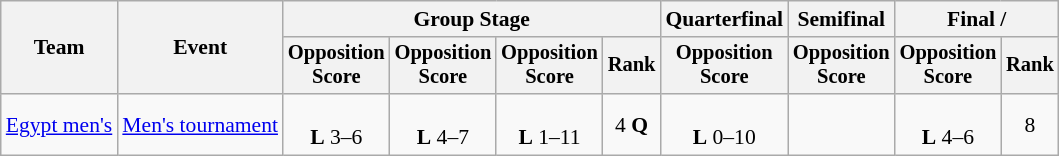<table class="wikitable" style="font-size:90%;text-align:center">
<tr>
<th rowspan="2">Team</th>
<th rowspan="2">Event</th>
<th colspan="4">Group Stage</th>
<th>Quarterfinal</th>
<th>Semifinal</th>
<th colspan="2">Final / </th>
</tr>
<tr style="font-size:95%">
<th>Opposition<br>Score</th>
<th>Opposition<br>Score</th>
<th>Opposition<br>Score</th>
<th>Rank</th>
<th>Opposition<br>Score</th>
<th>Opposition<br>Score</th>
<th>Opposition<br>Score</th>
<th>Rank</th>
</tr>
<tr>
<td style="text-align:left"><a href='#'>Egypt men's</a></td>
<td style="text-align:left"><a href='#'>Men's tournament</a></td>
<td><br><strong>L</strong> 3–6</td>
<td><br><strong>L</strong> 4–7</td>
<td><br><strong>L</strong> 1–11</td>
<td>4 <strong>Q</strong></td>
<td><br><strong>L</strong> 0–10</td>
<td></td>
<td><br><strong>L</strong> 4–6</td>
<td>8</td>
</tr>
</table>
